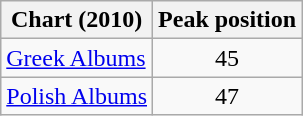<table class="wikitable sortable">
<tr>
<th>Chart (2010)</th>
<th>Peak position</th>
</tr>
<tr>
<td><a href='#'>Greek Albums</a></td>
<td align="center">45</td>
</tr>
<tr>
<td><a href='#'>Polish Albums</a></td>
<td align="center">47</td>
</tr>
</table>
